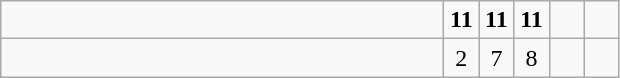<table class="wikitable">
<tr>
<td style="width:18em"><strong> </strong></td>
<td align=center style="width:1em"><strong>11</strong></td>
<td align=center style="width:1em"><strong>11</strong></td>
<td align=center style="width:1em"><strong>11</strong></td>
<td align=center style="width:1em"></td>
<td align=center style="width:1em"></td>
</tr>
<tr>
<td style="width:18em"></td>
<td align=center style="width:1em">2</td>
<td align=center style="width:1em">7</td>
<td align=center style="width:1em">8</td>
<td align=center style="width:1em"></td>
<td align=center style="width:1em"></td>
</tr>
</table>
